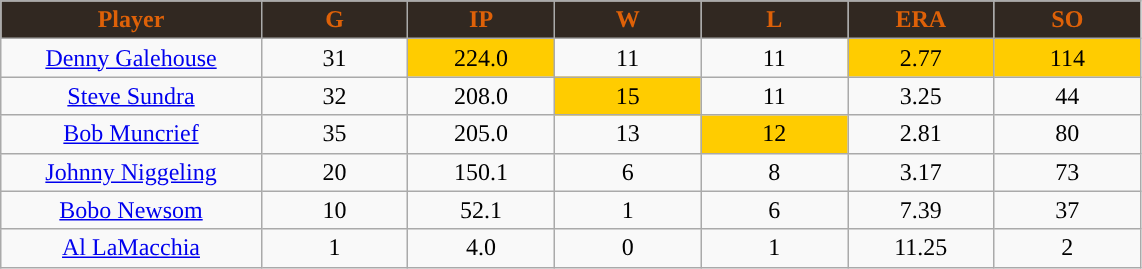<table class="wikitable sortable">
<tr>
<th style="background:#312821;color:#de6108;" width="16%">Player</th>
<th style="background:#312821;color:#de6108;" width="9%">G</th>
<th style="background:#312821;color:#de6108;" width="9%">IP</th>
<th style="background:#312821;color:#de6108;" width="9%">W</th>
<th style="background:#312821;color:#de6108;" width="9%">L</th>
<th style="background:#312821;color:#de6108;" width="9%">ERA</th>
<th style="background:#312821;color:#de6108;" width="9%">SO</th>
</tr>
<tr align="center">
<td><a href='#'>Denny Galehouse</a></td>
<td>31</td>
<td style="background:#fc0;">224.0</td>
<td>11</td>
<td>11</td>
<td style="background:#fc0;">2.77</td>
<td style="background:#fc0;">114</td>
</tr>
<tr align="center">
<td><a href='#'>Steve Sundra</a></td>
<td>32</td>
<td>208.0</td>
<td style="background:#fc0;">15</td>
<td>11</td>
<td>3.25</td>
<td>44</td>
</tr>
<tr align="center">
<td><a href='#'>Bob Muncrief</a></td>
<td>35</td>
<td>205.0</td>
<td>13</td>
<td style="background:#fc0;">12</td>
<td>2.81</td>
<td>80</td>
</tr>
<tr align="center">
<td><a href='#'>Johnny Niggeling</a></td>
<td>20</td>
<td>150.1</td>
<td>6</td>
<td>8</td>
<td>3.17</td>
<td>73</td>
</tr>
<tr align="center">
<td><a href='#'>Bobo Newsom</a></td>
<td>10</td>
<td>52.1</td>
<td>1</td>
<td>6</td>
<td>7.39</td>
<td>37</td>
</tr>
<tr align="center">
<td><a href='#'>Al LaMacchia</a></td>
<td>1</td>
<td>4.0</td>
<td>0</td>
<td>1</td>
<td>11.25</td>
<td>2</td>
</tr>
</table>
